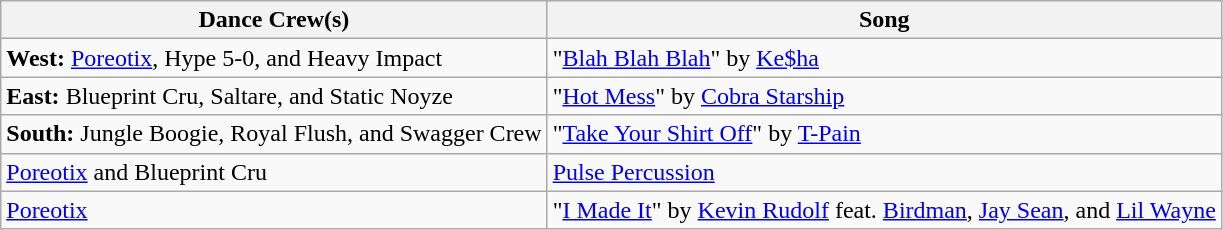<table class="wikitable">
<tr>
<th>Dance Crew(s)</th>
<th>Song</th>
</tr>
<tr>
<td><strong>West:</strong> <a href='#'>Poreotix</a>, Hype 5-0, and Heavy Impact</td>
<td>"<a href='#'>Blah Blah Blah</a>" by <a href='#'>Ke$ha</a></td>
</tr>
<tr>
<td><strong>East:</strong> Blueprint Cru, Saltare, and Static Noyze</td>
<td>"<a href='#'>Hot Mess</a>" by <a href='#'>Cobra Starship</a></td>
</tr>
<tr>
<td><strong>South:</strong> Jungle Boogie, Royal Flush, and Swagger Crew</td>
<td>"<a href='#'>Take Your Shirt Off</a>" by <a href='#'>T-Pain</a></td>
</tr>
<tr>
<td><a href='#'>Poreotix</a> and Blueprint Cru</td>
<td><a href='#'>Pulse Percussion</a></td>
</tr>
<tr>
<td><a href='#'>Poreotix</a></td>
<td>"<a href='#'>I Made It</a>" by <a href='#'>Kevin Rudolf</a> feat. <a href='#'>Birdman</a>, <a href='#'>Jay Sean</a>, and <a href='#'>Lil Wayne</a></td>
</tr>
</table>
